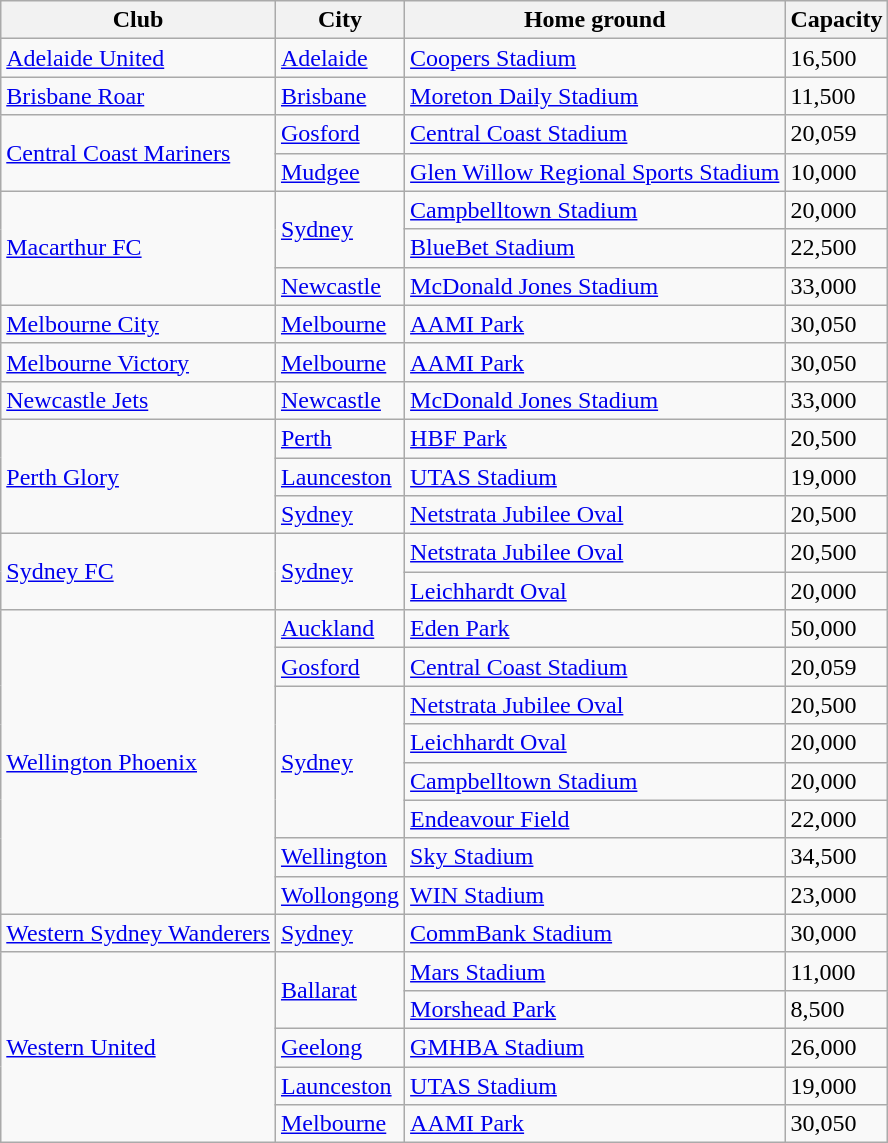<table class="wikitable sortable">
<tr>
<th>Club</th>
<th>City</th>
<th>Home ground</th>
<th>Capacity</th>
</tr>
<tr>
<td><a href='#'>Adelaide United</a></td>
<td><a href='#'>Adelaide</a></td>
<td><a href='#'>Coopers Stadium</a></td>
<td>16,500</td>
</tr>
<tr>
<td><a href='#'>Brisbane Roar</a></td>
<td><a href='#'>Brisbane</a></td>
<td><a href='#'>Moreton Daily Stadium</a></td>
<td>11,500</td>
</tr>
<tr>
<td rowspan="2"><a href='#'>Central Coast Mariners</a></td>
<td><a href='#'>Gosford</a></td>
<td><a href='#'>Central Coast Stadium</a></td>
<td>20,059</td>
</tr>
<tr>
<td><a href='#'>Mudgee</a></td>
<td><a href='#'>Glen Willow Regional Sports Stadium</a></td>
<td>10,000</td>
</tr>
<tr>
<td rowspan="3"><a href='#'>Macarthur FC</a></td>
<td rowspan="2"><a href='#'>Sydney</a></td>
<td><a href='#'>Campbelltown Stadium</a></td>
<td>20,000</td>
</tr>
<tr>
<td><a href='#'>BlueBet Stadium</a></td>
<td>22,500</td>
</tr>
<tr>
<td><a href='#'>Newcastle</a></td>
<td><a href='#'>McDonald Jones Stadium</a></td>
<td>33,000</td>
</tr>
<tr>
<td><a href='#'>Melbourne City</a></td>
<td><a href='#'>Melbourne</a></td>
<td><a href='#'>AAMI Park</a></td>
<td>30,050</td>
</tr>
<tr>
<td><a href='#'>Melbourne Victory</a></td>
<td><a href='#'>Melbourne</a></td>
<td><a href='#'>AAMI Park</a></td>
<td>30,050</td>
</tr>
<tr>
<td><a href='#'>Newcastle Jets</a></td>
<td><a href='#'>Newcastle</a></td>
<td><a href='#'>McDonald Jones Stadium</a></td>
<td>33,000</td>
</tr>
<tr>
<td rowspan="3"><a href='#'>Perth Glory</a></td>
<td><a href='#'>Perth</a></td>
<td><a href='#'>HBF Park</a></td>
<td>20,500</td>
</tr>
<tr>
<td><a href='#'>Launceston</a></td>
<td><a href='#'>UTAS Stadium</a></td>
<td>19,000</td>
</tr>
<tr>
<td><a href='#'>Sydney</a></td>
<td><a href='#'>Netstrata Jubilee Oval</a></td>
<td>20,500</td>
</tr>
<tr>
<td rowspan="2"><a href='#'>Sydney FC</a></td>
<td rowspan="2"><a href='#'>Sydney</a></td>
<td><a href='#'>Netstrata Jubilee Oval</a></td>
<td>20,500</td>
</tr>
<tr>
<td><a href='#'>Leichhardt Oval</a></td>
<td>20,000</td>
</tr>
<tr>
<td rowspan="8"><a href='#'>Wellington Phoenix</a></td>
<td><a href='#'>Auckland</a></td>
<td><a href='#'>Eden Park</a></td>
<td>50,000</td>
</tr>
<tr>
<td><a href='#'>Gosford</a></td>
<td><a href='#'>Central Coast Stadium</a></td>
<td>20,059</td>
</tr>
<tr>
<td rowspan="4"><a href='#'>Sydney</a></td>
<td><a href='#'>Netstrata Jubilee Oval</a></td>
<td>20,500</td>
</tr>
<tr>
<td><a href='#'>Leichhardt Oval</a></td>
<td>20,000</td>
</tr>
<tr>
<td><a href='#'>Campbelltown Stadium</a></td>
<td>20,000</td>
</tr>
<tr>
<td><a href='#'>Endeavour Field</a></td>
<td>22,000</td>
</tr>
<tr>
<td><a href='#'>Wellington</a></td>
<td><a href='#'>Sky Stadium</a></td>
<td>34,500</td>
</tr>
<tr>
<td><a href='#'>Wollongong</a></td>
<td><a href='#'>WIN Stadium</a></td>
<td>23,000</td>
</tr>
<tr>
<td><a href='#'>Western Sydney Wanderers</a></td>
<td><a href='#'>Sydney</a></td>
<td><a href='#'>CommBank Stadium</a></td>
<td>30,000</td>
</tr>
<tr>
<td rowspan="5"><a href='#'>Western United</a></td>
<td rowspan="2"><a href='#'>Ballarat</a></td>
<td><a href='#'>Mars Stadium</a></td>
<td>11,000</td>
</tr>
<tr>
<td><a href='#'>Morshead Park</a></td>
<td>8,500</td>
</tr>
<tr>
<td><a href='#'>Geelong</a></td>
<td><a href='#'>GMHBA Stadium</a></td>
<td>26,000</td>
</tr>
<tr>
<td><a href='#'>Launceston</a></td>
<td><a href='#'>UTAS Stadium</a></td>
<td>19,000</td>
</tr>
<tr>
<td><a href='#'>Melbourne</a></td>
<td><a href='#'>AAMI Park</a></td>
<td>30,050</td>
</tr>
</table>
